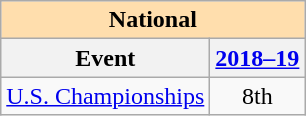<table class="wikitable" style="text-align:center">
<tr>
<th style="background-color: #ffdead; " colspan=2 align=center>National</th>
</tr>
<tr>
<th>Event</th>
<th><a href='#'>2018–19</a></th>
</tr>
<tr>
<td><a href='#'>U.S. Championships</a></td>
<td>8th</td>
</tr>
</table>
